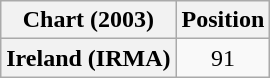<table class="wikitable plainrowheaders" style="text-align:center">
<tr>
<th scope="col">Chart (2003)</th>
<th scope="col">Position</th>
</tr>
<tr>
<th scope="row">Ireland (IRMA)</th>
<td>91</td>
</tr>
</table>
